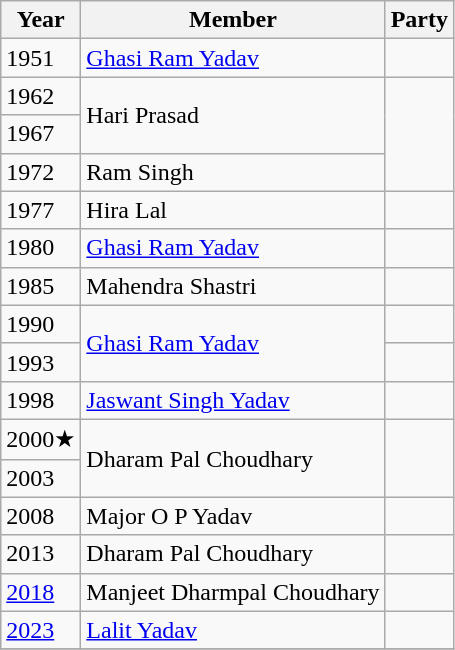<table class="wikitable sortable">
<tr>
<th>Year</th>
<th>Member</th>
<th colspan="2">Party</th>
</tr>
<tr>
<td>1951</td>
<td><a href='#'>Ghasi Ram Yadav</a></td>
<td></td>
</tr>
<tr>
<td>1962</td>
<td rowspan=2>Hari Prasad</td>
</tr>
<tr>
<td>1967</td>
</tr>
<tr>
<td>1972</td>
<td>Ram Singh</td>
</tr>
<tr>
<td>1977</td>
<td>Hira Lal</td>
<td></td>
</tr>
<tr>
<td>1980</td>
<td><a href='#'>Ghasi Ram Yadav</a></td>
<td></td>
</tr>
<tr>
<td>1985</td>
<td>Mahendra Shastri</td>
<td></td>
</tr>
<tr>
<td>1990</td>
<td rowspan=2><a href='#'>Ghasi Ram Yadav</a></td>
<td></td>
</tr>
<tr>
<td>1993</td>
</tr>
<tr>
<td>1998</td>
<td><a href='#'>Jaswant Singh Yadav</a></td>
<td></td>
</tr>
<tr>
<td>2000★</td>
<td rowspan=2>Dharam Pal Choudhary</td>
</tr>
<tr>
<td>2003</td>
</tr>
<tr>
<td>2008</td>
<td>Major O P Yadav</td>
<td></td>
</tr>
<tr>
<td>2013</td>
<td>Dharam Pal Choudhary</td>
<td></td>
</tr>
<tr>
<td><a href='#'>2018</a></td>
<td>Manjeet Dharmpal Choudhary</td>
</tr>
<tr>
<td><a href='#'>2023</a></td>
<td><a href='#'>Lalit Yadav</a></td>
<td></td>
</tr>
<tr>
</tr>
</table>
